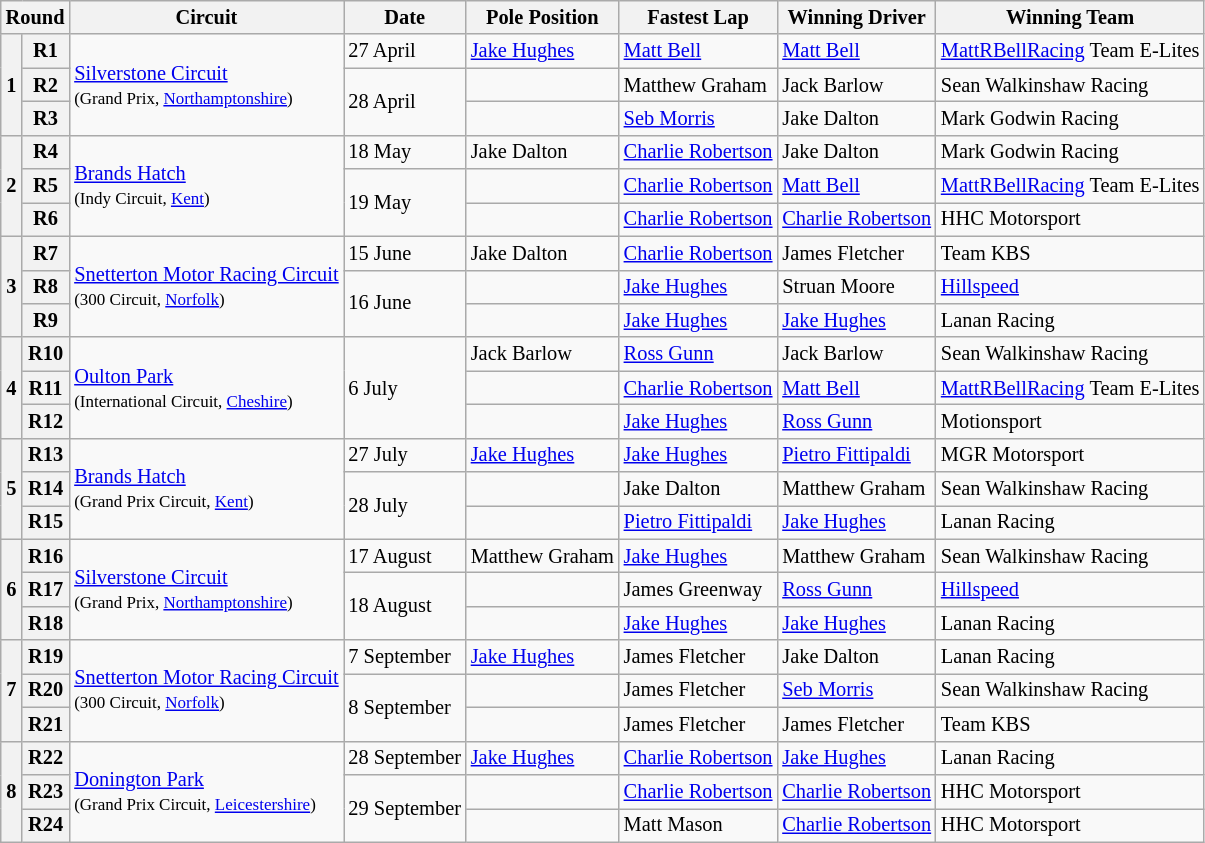<table class="wikitable" style="font-size: 85%">
<tr>
<th colspan=2>Round</th>
<th>Circuit</th>
<th>Date</th>
<th>Pole Position</th>
<th>Fastest Lap</th>
<th>Winning Driver</th>
<th>Winning Team</th>
</tr>
<tr>
<th rowspan=3>1</th>
<th>R1</th>
<td rowspan=3><a href='#'>Silverstone Circuit</a><br><small>(Grand Prix, <a href='#'>Northamptonshire</a>)</small></td>
<td>27 April</td>
<td> <a href='#'>Jake Hughes</a></td>
<td> <a href='#'>Matt Bell</a></td>
<td> <a href='#'>Matt Bell</a></td>
<td><a href='#'>MattRBellRacing</a> Team E-Lites</td>
</tr>
<tr>
<th>R2</th>
<td rowspan=2>28 April</td>
<td></td>
<td> Matthew Graham</td>
<td> Jack Barlow</td>
<td>Sean Walkinshaw Racing</td>
</tr>
<tr>
<th>R3</th>
<td></td>
<td> <a href='#'>Seb Morris</a></td>
<td> Jake Dalton</td>
<td>Mark Godwin Racing</td>
</tr>
<tr>
<th rowspan=3>2</th>
<th>R4</th>
<td rowspan=3><a href='#'>Brands Hatch</a><br><small>(Indy Circuit, <a href='#'>Kent</a>)</small></td>
<td>18 May</td>
<td> Jake Dalton</td>
<td> <a href='#'>Charlie Robertson</a></td>
<td> Jake Dalton</td>
<td>Mark Godwin Racing</td>
</tr>
<tr>
<th>R5</th>
<td rowspan=2>19 May</td>
<td></td>
<td> <a href='#'>Charlie Robertson</a></td>
<td> <a href='#'>Matt Bell</a></td>
<td><a href='#'>MattRBellRacing</a> Team E-Lites</td>
</tr>
<tr>
<th>R6</th>
<td></td>
<td> <a href='#'>Charlie Robertson</a></td>
<td> <a href='#'>Charlie Robertson</a></td>
<td>HHC Motorsport</td>
</tr>
<tr>
<th rowspan=3>3</th>
<th>R7</th>
<td rowspan=3><a href='#'>Snetterton Motor Racing Circuit</a><br><small>(300 Circuit, <a href='#'>Norfolk</a>)</small></td>
<td>15 June</td>
<td> Jake Dalton</td>
<td> <a href='#'>Charlie Robertson</a></td>
<td> James Fletcher</td>
<td>Team KBS</td>
</tr>
<tr>
<th>R8</th>
<td rowspan=2>16 June</td>
<td></td>
<td> <a href='#'>Jake Hughes</a></td>
<td> Struan Moore</td>
<td><a href='#'>Hillspeed</a></td>
</tr>
<tr>
<th>R9</th>
<td></td>
<td> <a href='#'>Jake Hughes</a></td>
<td> <a href='#'>Jake Hughes</a></td>
<td>Lanan Racing</td>
</tr>
<tr>
<th rowspan=3>4</th>
<th>R10</th>
<td rowspan=3><a href='#'>Oulton Park</a><br><small>(International Circuit, <a href='#'>Cheshire</a>)</small></td>
<td rowspan=3>6 July</td>
<td> Jack Barlow</td>
<td> <a href='#'>Ross Gunn</a></td>
<td> Jack Barlow</td>
<td>Sean Walkinshaw Racing</td>
</tr>
<tr>
<th>R11</th>
<td></td>
<td> <a href='#'>Charlie Robertson</a></td>
<td> <a href='#'>Matt Bell</a></td>
<td><a href='#'>MattRBellRacing</a> Team E-Lites</td>
</tr>
<tr>
<th>R12</th>
<td></td>
<td> <a href='#'>Jake Hughes</a></td>
<td> <a href='#'>Ross Gunn</a></td>
<td>Motionsport</td>
</tr>
<tr>
<th rowspan=3>5</th>
<th>R13</th>
<td rowspan=3><a href='#'>Brands Hatch</a><br><small>(Grand Prix Circuit, <a href='#'>Kent</a>)</small></td>
<td>27 July</td>
<td> <a href='#'>Jake Hughes</a></td>
<td> <a href='#'>Jake Hughes</a></td>
<td> <a href='#'>Pietro Fittipaldi</a></td>
<td>MGR Motorsport</td>
</tr>
<tr>
<th>R14</th>
<td rowspan=2>28 July</td>
<td></td>
<td> Jake Dalton</td>
<td> Matthew Graham</td>
<td>Sean Walkinshaw Racing</td>
</tr>
<tr>
<th>R15</th>
<td></td>
<td> <a href='#'>Pietro Fittipaldi</a></td>
<td> <a href='#'>Jake Hughes</a></td>
<td>Lanan Racing</td>
</tr>
<tr>
<th rowspan=3>6</th>
<th>R16</th>
<td rowspan=3><a href='#'>Silverstone Circuit</a><br><small>(Grand Prix, <a href='#'>Northamptonshire</a>)</small></td>
<td>17 August</td>
<td> Matthew Graham</td>
<td> <a href='#'>Jake Hughes</a></td>
<td> Matthew Graham</td>
<td>Sean Walkinshaw Racing</td>
</tr>
<tr>
<th>R17</th>
<td rowspan=2>18 August</td>
<td></td>
<td> James Greenway</td>
<td> <a href='#'>Ross Gunn</a></td>
<td><a href='#'>Hillspeed</a></td>
</tr>
<tr>
<th>R18</th>
<td></td>
<td> <a href='#'>Jake Hughes</a></td>
<td> <a href='#'>Jake Hughes</a></td>
<td>Lanan Racing</td>
</tr>
<tr>
<th rowspan=3>7</th>
<th>R19</th>
<td rowspan=3><a href='#'>Snetterton Motor Racing Circuit</a><br><small>(300 Circuit, <a href='#'>Norfolk</a>)</small></td>
<td>7 September</td>
<td> <a href='#'>Jake Hughes</a></td>
<td> James Fletcher</td>
<td> Jake Dalton</td>
<td>Lanan Racing</td>
</tr>
<tr>
<th>R20</th>
<td rowspan=2>8 September</td>
<td></td>
<td> James Fletcher</td>
<td> <a href='#'>Seb Morris</a></td>
<td>Sean Walkinshaw Racing</td>
</tr>
<tr>
<th>R21</th>
<td></td>
<td> James Fletcher</td>
<td> James Fletcher</td>
<td>Team KBS</td>
</tr>
<tr>
<th rowspan=3>8</th>
<th>R22</th>
<td rowspan=3><a href='#'>Donington Park</a><br><small>(Grand Prix Circuit, <a href='#'>Leicestershire</a>)</small></td>
<td>28 September</td>
<td> <a href='#'>Jake Hughes</a></td>
<td> <a href='#'>Charlie Robertson</a></td>
<td> <a href='#'>Jake Hughes</a></td>
<td>Lanan Racing</td>
</tr>
<tr>
<th>R23</th>
<td rowspan=2>29 September</td>
<td></td>
<td> <a href='#'>Charlie Robertson</a></td>
<td> <a href='#'>Charlie Robertson</a></td>
<td>HHC Motorsport</td>
</tr>
<tr>
<th>R24</th>
<td></td>
<td> Matt Mason</td>
<td> <a href='#'>Charlie Robertson</a></td>
<td>HHC Motorsport</td>
</tr>
</table>
